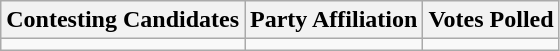<table class="wikitable sortable">
<tr>
<th>Contesting Candidates</th>
<th>Party Affiliation</th>
<th>Votes Polled</th>
</tr>
<tr>
<td></td>
<td></td>
<td></td>
</tr>
</table>
